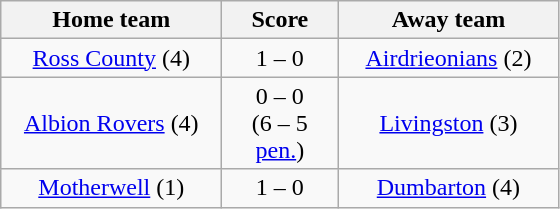<table class="wikitable" style="text-align: center">
<tr>
<th width=140>Home team</th>
<th width=70>Score</th>
<th width=140>Away team</th>
</tr>
<tr>
<td><a href='#'>Ross County</a> (4)</td>
<td>1 – 0</td>
<td><a href='#'>Airdrieonians</a> (2)</td>
</tr>
<tr>
<td><a href='#'>Albion Rovers</a> (4)</td>
<td>0 – 0<br> (6 – 5 <a href='#'>pen.</a>)</td>
<td><a href='#'>Livingston</a> (3)</td>
</tr>
<tr>
<td><a href='#'>Motherwell</a> (1)</td>
<td>1 – 0</td>
<td><a href='#'>Dumbarton</a> (4)</td>
</tr>
</table>
